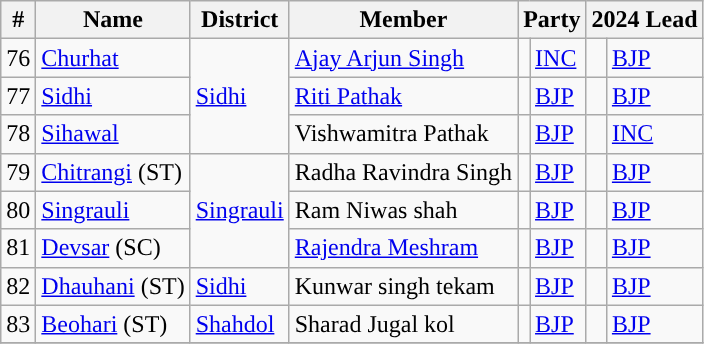<table class="wikitable">
<tr>
<th>#</th>
<th>Name</th>
<th>District</th>
<th>Member</th>
<th colspan="2">Party</th>
<th colspan="2">2024 Lead</th>
</tr>
<tr>
<td>76</td>
<td><a href='#'>Churhat</a></td>
<td rowspan="3"><a href='#'>Sidhi</a></td>
<td><a href='#'>Ajay Arjun Singh</a></td>
<td style="background-color: "></td>
<td><a href='#'>INC</a></td>
<td style="background-color: "></td>
<td><a href='#'>BJP</a></td>
</tr>
<tr>
<td>77</td>
<td><a href='#'>Sidhi</a></td>
<td><a href='#'>Riti Pathak</a></td>
<td style="background-color: "></td>
<td><a href='#'>BJP</a></td>
<td style="background-color: "></td>
<td><a href='#'>BJP</a></td>
</tr>
<tr>
<td>78</td>
<td><a href='#'>Sihawal</a></td>
<td>Vishwamitra Pathak</td>
<td style="background-color: "></td>
<td><a href='#'>BJP</a></td>
<td style="background-color: "></td>
<td><a href='#'>INC</a></td>
</tr>
<tr>
<td>79</td>
<td><a href='#'>Chitrangi</a> (ST)</td>
<td rowspan="3"><a href='#'>Singrauli</a></td>
<td>Radha Ravindra Singh</td>
<td style="background-color: "></td>
<td><a href='#'>BJP</a></td>
<td style="background-color: "></td>
<td><a href='#'>BJP</a></td>
</tr>
<tr>
<td>80</td>
<td><a href='#'>Singrauli</a></td>
<td>Ram Niwas shah</td>
<td style="background-color: "></td>
<td><a href='#'>BJP</a></td>
<td style="background-color: "></td>
<td><a href='#'>BJP</a></td>
</tr>
<tr>
<td>81</td>
<td><a href='#'>Devsar</a> (SC)</td>
<td><a href='#'>Rajendra Meshram</a></td>
<td style="background-color: "></td>
<td><a href='#'>BJP</a></td>
<td style="background-color: "></td>
<td><a href='#'>BJP</a></td>
</tr>
<tr>
<td>82</td>
<td><a href='#'>Dhauhani</a> (ST)</td>
<td><a href='#'>Sidhi</a></td>
<td>Kunwar singh tekam</td>
<td style="background-color: "></td>
<td><a href='#'>BJP</a></td>
<td style="background-color: "></td>
<td><a href='#'>BJP</a></td>
</tr>
<tr>
<td>83</td>
<td><a href='#'>Beohari</a> (ST)</td>
<td><a href='#'>Shahdol</a></td>
<td>Sharad Jugal kol</td>
<td style="background-color: "></td>
<td><a href='#'>BJP</a></td>
<td style="background-color: "></td>
<td><a href='#'>BJP</a></td>
</tr>
<tr>
</tr>
</table>
